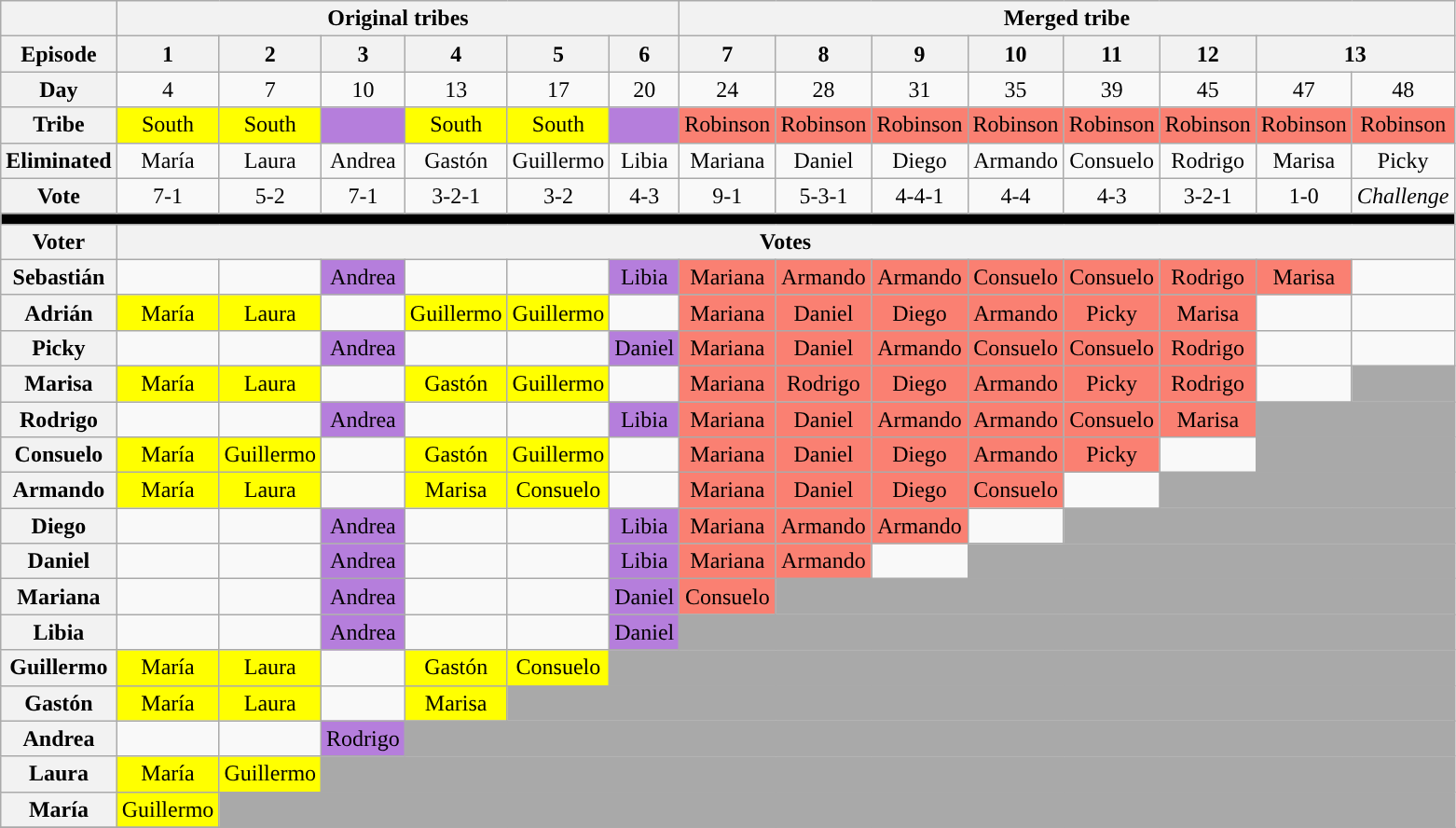<table class="wikitable" style="text-align:center;">
<tr>
<th></th>
<th colspan="6">Original tribes</th>
<th colspan="8">Merged tribe</th>
</tr>
<tr>
<th>Episode</th>
<th>1</th>
<th>2</th>
<th>3</th>
<th>4</th>
<th>5</th>
<th>6</th>
<th>7</th>
<th>8</th>
<th>9</th>
<th>10</th>
<th>11</th>
<th>12</th>
<th colspan="2">13</th>
</tr>
<tr>
<th>Day</th>
<td>4</td>
<td>7</td>
<td>10</td>
<td>13</td>
<td>17</td>
<td>20</td>
<td>24</td>
<td>28</td>
<td>31</td>
<td>35</td>
<td>39</td>
<td>45</td>
<td>47</td>
<td>48</td>
</tr>
<tr>
<th>Tribe</th>
<td bgcolor="yellow">South</td>
<td bgcolor="yellow">South</td>
<td bgcolor="#b57edc"></td>
<td bgcolor="yellow">South</td>
<td bgcolor="yellow">South</td>
<td bgcolor="#b57edc"></td>
<td bgcolor="salmon">Robinson</td>
<td bgcolor="salmon">Robinson</td>
<td bgcolor="salmon">Robinson</td>
<td bgcolor="salmon">Robinson</td>
<td bgcolor="salmon">Robinson</td>
<td bgcolor="salmon">Robinson</td>
<td bgcolor="salmon">Robinson</td>
<td bgcolor="salmon">Robinson</td>
</tr>
<tr>
<th>Eliminated</th>
<td>María</td>
<td>Laura</td>
<td>Andrea</td>
<td>Gastón</td>
<td>Guillermo</td>
<td>Libia</td>
<td>Mariana</td>
<td>Daniel</td>
<td>Diego</td>
<td>Armando</td>
<td>Consuelo</td>
<td>Rodrigo</td>
<td>Marisa</td>
<td>Picky</td>
</tr>
<tr>
<th>Vote</th>
<td>7-1</td>
<td>5-2</td>
<td>7-1</td>
<td>3-2-1</td>
<td>3-2</td>
<td>4-3</td>
<td>9-1</td>
<td>5-3-1</td>
<td>4-4-1</td>
<td>4-4</td>
<td>4-3</td>
<td>3-2-1</td>
<td>1-0</td>
<td><em>Challenge</em></td>
</tr>
<tr>
<td bgcolor="black" colspan=15></td>
</tr>
<tr>
<th>Voter</th>
<th colspan=14>Votes</th>
</tr>
<tr>
<th>Sebastián</th>
<td></td>
<td></td>
<td bgcolor="#b57edc" >Andrea</td>
<td></td>
<td></td>
<td bgcolor="#b57edc" >Libia</td>
<td bgcolor="salmon">Mariana</td>
<td bgcolor="salmon">Armando</td>
<td bgcolor="salmon">Armando</td>
<td bgcolor="salmon">Consuelo</td>
<td bgcolor="salmon">Consuelo</td>
<td bgcolor="salmon">Rodrigo</td>
<td bgcolor="salmon">Marisa</td>
<td></td>
</tr>
<tr>
<th>Adrián</th>
<td bgcolor="yellow">María</td>
<td bgcolor="yellow">Laura</td>
<td></td>
<td bgcolor="yellow">Guillermo</td>
<td bgcolor="yellow">Guillermo</td>
<td></td>
<td bgcolor="salmon">Mariana</td>
<td bgcolor="salmon">Daniel</td>
<td bgcolor="salmon">Diego</td>
<td bgcolor="salmon">Armando</td>
<td bgcolor="salmon">Picky</td>
<td bgcolor="salmon">Marisa</td>
<td></td>
<td></td>
</tr>
<tr>
<th>Picky</th>
<td></td>
<td></td>
<td bgcolor="#b57edc" >Andrea</td>
<td></td>
<td></td>
<td bgcolor="#b57edc" >Daniel</td>
<td bgcolor="salmon">Mariana</td>
<td bgcolor="salmon">Daniel</td>
<td bgcolor="salmon">Armando</td>
<td bgcolor="salmon">Consuelo</td>
<td bgcolor="salmon">Consuelo</td>
<td bgcolor="salmon">Rodrigo</td>
<td></td>
<td></td>
</tr>
<tr>
<th>Marisa</th>
<td bgcolor="yellow">María</td>
<td bgcolor="yellow">Laura</td>
<td></td>
<td bgcolor="yellow">Gastón</td>
<td bgcolor="yellow">Guillermo</td>
<td></td>
<td bgcolor="salmon">Mariana</td>
<td bgcolor="salmon">Rodrigo</td>
<td bgcolor="salmon">Diego</td>
<td bgcolor="salmon">Armando</td>
<td bgcolor="salmon">Picky</td>
<td bgcolor="salmon">Rodrigo</td>
<td></td>
<td bgcolor="darkgrey"></td>
</tr>
<tr>
<th>Rodrigo</th>
<td></td>
<td></td>
<td bgcolor="#b57edc" >Andrea</td>
<td></td>
<td></td>
<td bgcolor="#b57edc" >Libia</td>
<td bgcolor="salmon">Mariana</td>
<td bgcolor="salmon">Daniel</td>
<td bgcolor="salmon">Armando</td>
<td bgcolor="salmon">Armando</td>
<td bgcolor="salmon">Consuelo</td>
<td bgcolor="salmon">Marisa</td>
<td bgcolor="darkgrey" colspan="2"></td>
</tr>
<tr>
<th>Consuelo</th>
<td bgcolor="yellow">María</td>
<td bgcolor="yellow">Guillermo</td>
<td></td>
<td bgcolor="yellow">Gastón</td>
<td bgcolor="yellow">Guillermo</td>
<td></td>
<td bgcolor="salmon">Mariana</td>
<td bgcolor="salmon">Daniel</td>
<td bgcolor="salmon">Diego</td>
<td bgcolor="salmon">Armando</td>
<td bgcolor="salmon">Picky</td>
<td></td>
<td bgcolor="darkgrey" colspan="2"></td>
</tr>
<tr>
<th>Armando</th>
<td bgcolor="yellow">María</td>
<td bgcolor="yellow">Laura</td>
<td></td>
<td bgcolor="yellow">Marisa</td>
<td bgcolor="yellow">Consuelo</td>
<td></td>
<td bgcolor="salmon">Mariana</td>
<td bgcolor="salmon">Daniel</td>
<td bgcolor="salmon">Diego</td>
<td bgcolor="salmon">Consuelo</td>
<td></td>
<td bgcolor="darkgrey" colspan="3"></td>
</tr>
<tr>
<th>Diego</th>
<td></td>
<td></td>
<td bgcolor="#b57edc" >Andrea</td>
<td></td>
<td></td>
<td bgcolor="#b57edc" >Libia</td>
<td bgcolor="salmon">Mariana</td>
<td bgcolor="salmon">Armando</td>
<td bgcolor="salmon">Armando</td>
<td></td>
<td bgcolor="darkgrey" colspan="4"></td>
</tr>
<tr>
<th>Daniel</th>
<td></td>
<td></td>
<td bgcolor="#b57edc" >Andrea</td>
<td></td>
<td></td>
<td bgcolor="#b57edc" >Libia</td>
<td bgcolor="salmon">Mariana</td>
<td bgcolor="salmon">Armando</td>
<td></td>
<td bgcolor="darkgrey" colspan="5"></td>
</tr>
<tr>
<th>Mariana</th>
<td></td>
<td></td>
<td bgcolor="#b57edc" >Andrea</td>
<td></td>
<td></td>
<td bgcolor="#b57edc" >Daniel</td>
<td bgcolor="salmon">Consuelo</td>
<td bgcolor="darkgrey" colspan="7"></td>
</tr>
<tr>
<th>Libia</th>
<td></td>
<td></td>
<td bgcolor="#b57edc" >Andrea</td>
<td></td>
<td></td>
<td bgcolor="#b57edc" >Daniel</td>
<td bgcolor="darkgrey" colspan="8"></td>
</tr>
<tr>
<th>Guillermo</th>
<td bgcolor="yellow">María</td>
<td bgcolor="yellow">Laura</td>
<td></td>
<td bgcolor="yellow">Gastón</td>
<td bgcolor="yellow">Consuelo</td>
<td bgcolor="darkgrey" colspan="9"></td>
</tr>
<tr>
<th>Gastón</th>
<td bgcolor="yellow">María</td>
<td bgcolor="yellow">Laura</td>
<td></td>
<td bgcolor="yellow">Marisa</td>
<td bgcolor="darkgrey" colspan="10"></td>
</tr>
<tr>
<th>Andrea</th>
<td></td>
<td></td>
<td bgcolor="#b57edc" >Rodrigo</td>
<td bgcolor="darkgrey" colspan="11"></td>
</tr>
<tr>
<th>Laura</th>
<td bgcolor="yellow">María</td>
<td bgcolor="yellow">Guillermo</td>
<td bgcolor="darkgrey" colspan="12"></td>
</tr>
<tr>
<th>María</th>
<td bgcolor="yellow">Guillermo</td>
<td bgcolor="darkgrey" colspan="13"></td>
</tr>
<tr>
</tr>
</table>
